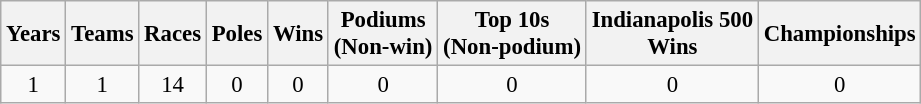<table class="wikitable" style="text-align:center; font-size:95%">
<tr>
<th>Years</th>
<th>Teams</th>
<th>Races</th>
<th>Poles</th>
<th>Wins</th>
<th>Podiums<br>(Non-win)</th>
<th>Top 10s<br>(Non-podium)</th>
<th>Indianapolis 500<br>Wins</th>
<th>Championships</th>
</tr>
<tr>
<td>1</td>
<td>1</td>
<td>14</td>
<td>0</td>
<td>0</td>
<td>0</td>
<td>0</td>
<td>0</td>
<td>0</td>
</tr>
</table>
